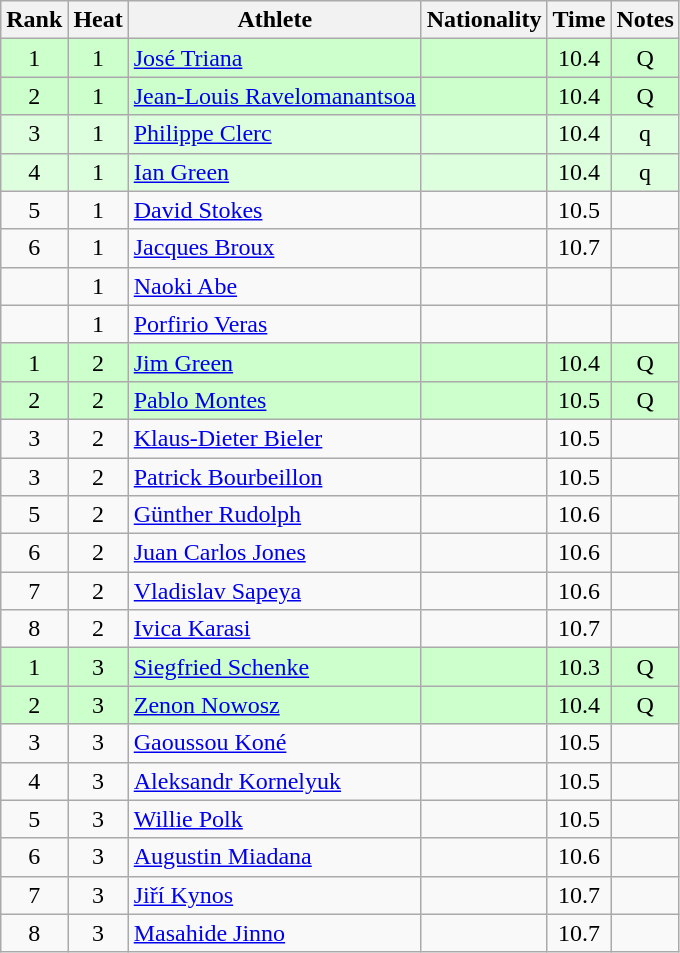<table class="wikitable sortable" style="text-align:center">
<tr>
<th>Rank</th>
<th>Heat</th>
<th>Athlete</th>
<th>Nationality</th>
<th>Time</th>
<th>Notes</th>
</tr>
<tr bgcolor=ccffcc>
<td>1</td>
<td>1</td>
<td align=left><a href='#'>José Triana</a></td>
<td align=left></td>
<td>10.4</td>
<td>Q</td>
</tr>
<tr bgcolor=ccffcc>
<td>2</td>
<td>1</td>
<td align=left><a href='#'>Jean-Louis Ravelomanantsoa</a></td>
<td align=left></td>
<td>10.4</td>
<td>Q</td>
</tr>
<tr bgcolor=ddffdd>
<td>3</td>
<td>1</td>
<td align=left><a href='#'>Philippe Clerc</a></td>
<td align=left></td>
<td>10.4</td>
<td>q</td>
</tr>
<tr bgcolor=ddffdd>
<td>4</td>
<td>1</td>
<td align=left><a href='#'>Ian Green</a></td>
<td align=left></td>
<td>10.4</td>
<td>q</td>
</tr>
<tr>
<td>5</td>
<td>1</td>
<td align=left><a href='#'>David Stokes</a></td>
<td align=left></td>
<td>10.5</td>
<td></td>
</tr>
<tr>
<td>6</td>
<td>1</td>
<td align=left><a href='#'>Jacques Broux</a></td>
<td align=left></td>
<td>10.7</td>
<td></td>
</tr>
<tr>
<td></td>
<td>1</td>
<td align=left><a href='#'>Naoki Abe</a></td>
<td align=left></td>
<td></td>
<td></td>
</tr>
<tr>
<td></td>
<td>1</td>
<td align=left><a href='#'>Porfirio Veras</a></td>
<td align=left></td>
<td></td>
<td></td>
</tr>
<tr bgcolor=ccffcc>
<td>1</td>
<td>2</td>
<td align=left><a href='#'>Jim Green</a></td>
<td align=left></td>
<td>10.4</td>
<td>Q</td>
</tr>
<tr bgcolor=ccffcc>
<td>2</td>
<td>2</td>
<td align=left><a href='#'>Pablo Montes</a></td>
<td align=left></td>
<td>10.5</td>
<td>Q</td>
</tr>
<tr>
<td>3</td>
<td>2</td>
<td align=left><a href='#'>Klaus-Dieter Bieler</a></td>
<td align=left></td>
<td>10.5</td>
<td></td>
</tr>
<tr>
<td>3</td>
<td>2</td>
<td align=left><a href='#'>Patrick Bourbeillon</a></td>
<td align=left></td>
<td>10.5</td>
<td></td>
</tr>
<tr>
<td>5</td>
<td>2</td>
<td align=left><a href='#'>Günther Rudolph</a></td>
<td align=left></td>
<td>10.6</td>
<td></td>
</tr>
<tr>
<td>6</td>
<td>2</td>
<td align=left><a href='#'>Juan Carlos Jones</a></td>
<td align=left></td>
<td>10.6</td>
<td></td>
</tr>
<tr>
<td>7</td>
<td>2</td>
<td align=left><a href='#'>Vladislav Sapeya</a></td>
<td align=left></td>
<td>10.6</td>
<td></td>
</tr>
<tr>
<td>8</td>
<td>2</td>
<td align=left><a href='#'>Ivica Karasi</a></td>
<td align=left></td>
<td>10.7</td>
<td></td>
</tr>
<tr bgcolor=ccffcc>
<td>1</td>
<td>3</td>
<td align=left><a href='#'>Siegfried Schenke</a></td>
<td align=left></td>
<td>10.3</td>
<td>Q</td>
</tr>
<tr bgcolor=ccffcc>
<td>2</td>
<td>3</td>
<td align=left><a href='#'>Zenon Nowosz</a></td>
<td align=left></td>
<td>10.4</td>
<td>Q</td>
</tr>
<tr>
<td>3</td>
<td>3</td>
<td align=left><a href='#'>Gaoussou Koné</a></td>
<td align=left></td>
<td>10.5</td>
<td></td>
</tr>
<tr>
<td>4</td>
<td>3</td>
<td align=left><a href='#'>Aleksandr Kornelyuk</a></td>
<td align=left></td>
<td>10.5</td>
<td></td>
</tr>
<tr>
<td>5</td>
<td>3</td>
<td align=left><a href='#'>Willie Polk</a></td>
<td align=left></td>
<td>10.5</td>
<td></td>
</tr>
<tr>
<td>6</td>
<td>3</td>
<td align=left><a href='#'>Augustin Miadana</a></td>
<td align=left></td>
<td>10.6</td>
<td></td>
</tr>
<tr>
<td>7</td>
<td>3</td>
<td align=left><a href='#'>Jiří Kynos</a></td>
<td align=left></td>
<td>10.7</td>
<td></td>
</tr>
<tr>
<td>8</td>
<td>3</td>
<td align=left><a href='#'>Masahide Jinno</a></td>
<td align=left></td>
<td>10.7</td>
<td></td>
</tr>
</table>
